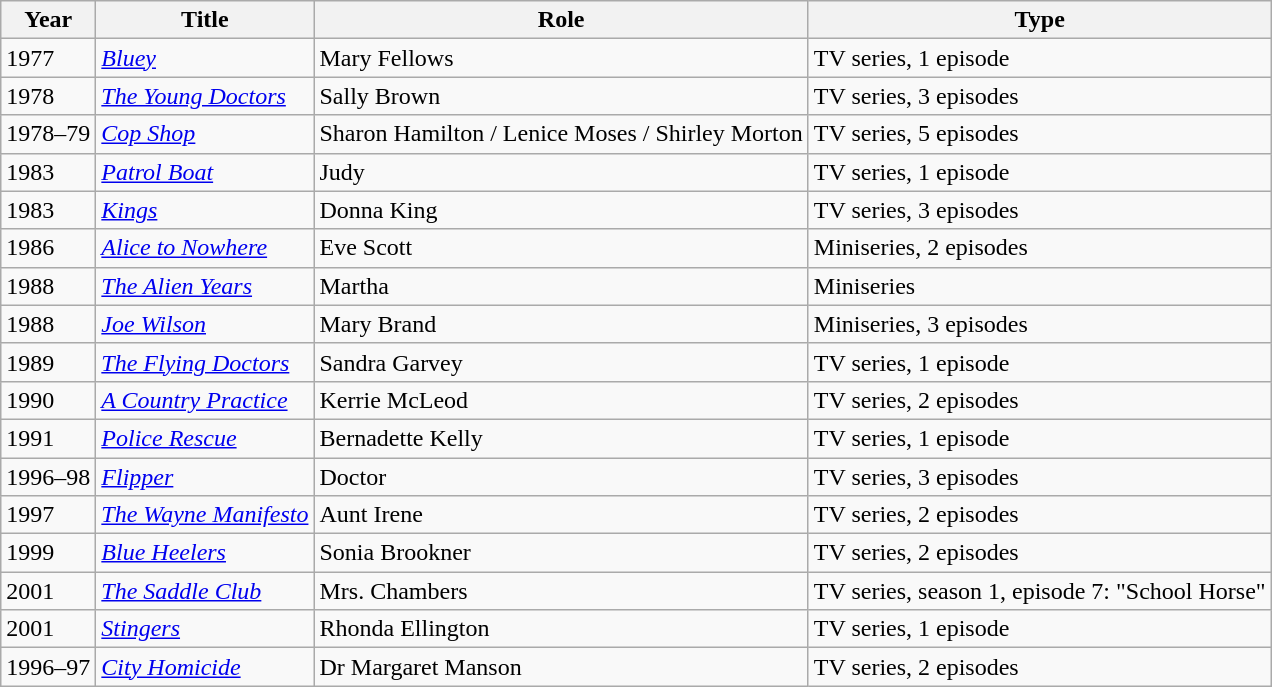<table class="wikitable">
<tr>
<th>Year</th>
<th>Title</th>
<th>Role</th>
<th>Type</th>
</tr>
<tr>
<td>1977</td>
<td><em><a href='#'>Bluey</a></em></td>
<td>Mary Fellows</td>
<td>TV series, 1 episode</td>
</tr>
<tr>
<td>1978</td>
<td><em><a href='#'>The Young Doctors</a></em></td>
<td>Sally Brown</td>
<td>TV series, 3 episodes</td>
</tr>
<tr>
<td>1978–79</td>
<td><em><a href='#'>Cop Shop</a></em></td>
<td>Sharon Hamilton / Lenice Moses / Shirley Morton</td>
<td>TV series, 5 episodes</td>
</tr>
<tr>
<td>1983</td>
<td><em><a href='#'>Patrol Boat</a></em></td>
<td>Judy</td>
<td>TV series, 1 episode</td>
</tr>
<tr>
<td>1983</td>
<td><em><a href='#'>Kings</a></em></td>
<td>Donna King</td>
<td>TV series, 3 episodes</td>
</tr>
<tr>
<td>1986</td>
<td><em><a href='#'>Alice to Nowhere</a></em></td>
<td>Eve Scott</td>
<td>Miniseries, 2 episodes</td>
</tr>
<tr>
<td>1988</td>
<td><em><a href='#'>The Alien Years</a></em></td>
<td>Martha</td>
<td>Miniseries</td>
</tr>
<tr>
<td>1988</td>
<td><em><a href='#'>Joe Wilson</a></em></td>
<td>Mary Brand</td>
<td>Miniseries, 3 episodes</td>
</tr>
<tr>
<td>1989</td>
<td><em><a href='#'>The Flying Doctors</a></em></td>
<td>Sandra Garvey</td>
<td>TV series, 1 episode</td>
</tr>
<tr>
<td>1990</td>
<td><em><a href='#'>A Country Practice</a></em></td>
<td>Kerrie McLeod</td>
<td>TV series, 2 episodes</td>
</tr>
<tr>
<td>1991</td>
<td><em><a href='#'>Police Rescue</a></em></td>
<td>Bernadette Kelly</td>
<td>TV series, 1 episode</td>
</tr>
<tr>
<td>1996–98</td>
<td><em><a href='#'>Flipper</a></em></td>
<td>Doctor</td>
<td>TV series, 3 episodes</td>
</tr>
<tr>
<td>1997</td>
<td><em><a href='#'>The Wayne Manifesto</a></em></td>
<td>Aunt Irene</td>
<td>TV series, 2 episodes</td>
</tr>
<tr>
<td>1999</td>
<td><em><a href='#'>Blue Heelers</a></em></td>
<td>Sonia Brookner</td>
<td>TV series, 2 episodes</td>
</tr>
<tr>
<td>2001</td>
<td><em><a href='#'>The Saddle Club</a></em></td>
<td>Mrs. Chambers</td>
<td>TV series, season 1, episode 7: "School Horse"</td>
</tr>
<tr>
<td>2001</td>
<td><em><a href='#'>Stingers</a></em></td>
<td>Rhonda Ellington</td>
<td>TV series, 1 episode</td>
</tr>
<tr>
<td>1996–97</td>
<td><em><a href='#'>City Homicide</a></em></td>
<td>Dr Margaret Manson</td>
<td>TV series, 2 episodes</td>
</tr>
</table>
